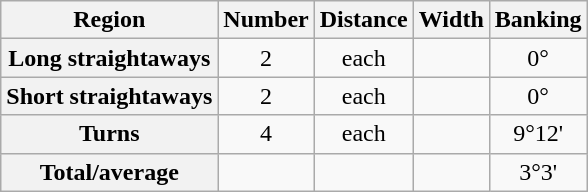<table class="wikitable">
<tr>
<th>Region</th>
<th>Number</th>
<th>Distance</th>
<th>Width</th>
<th>Banking</th>
</tr>
<tr>
<th>Long straightaways</th>
<td style="text-align:center;">2</td>
<td style="text-align:center;"> each</td>
<td style="text-align:center;"></td>
<td style="text-align:center;">0°</td>
</tr>
<tr>
<th>Short straightaways</th>
<td style="text-align:center;">2</td>
<td style="text-align:center;"> each</td>
<td style="text-align:center;"></td>
<td style="text-align:center;">0°</td>
</tr>
<tr>
<th>Turns</th>
<td style="text-align:center;">4</td>
<td style="text-align:center;"> each</td>
<td style="text-align:center;"></td>
<td style="text-align:center;">9°12'</td>
</tr>
<tr>
<th>Total/average</th>
<td style="text-align:center;"> </td>
<td style="text-align:center;"></td>
<td style="text-align:center;"></td>
<td style="text-align:center;">3°3'</td>
</tr>
</table>
